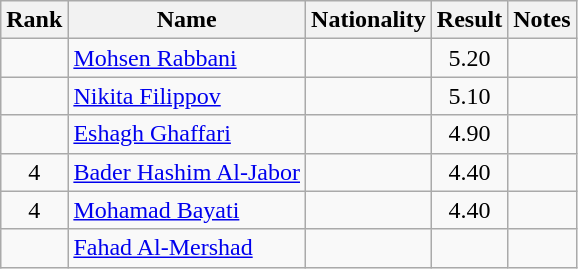<table class="wikitable sortable" style="text-align:center">
<tr>
<th>Rank</th>
<th>Name</th>
<th>Nationality</th>
<th>Result</th>
<th>Notes</th>
</tr>
<tr>
<td></td>
<td align=left><a href='#'>Mohsen Rabbani</a></td>
<td align=left></td>
<td>5.20</td>
<td></td>
</tr>
<tr>
<td></td>
<td align=left><a href='#'>Nikita Filippov</a></td>
<td align=left></td>
<td>5.10</td>
<td></td>
</tr>
<tr>
<td></td>
<td align=left><a href='#'>Eshagh Ghaffari</a></td>
<td align=left></td>
<td>4.90</td>
<td></td>
</tr>
<tr>
<td>4</td>
<td align=left><a href='#'>Bader Hashim Al-Jabor</a></td>
<td align=left></td>
<td>4.40</td>
<td></td>
</tr>
<tr>
<td>4</td>
<td align=left><a href='#'>Mohamad Bayati</a></td>
<td align=left></td>
<td>4.40</td>
<td></td>
</tr>
<tr>
<td></td>
<td align=left><a href='#'>Fahad Al-Mershad</a></td>
<td align=left></td>
<td></td>
<td></td>
</tr>
</table>
